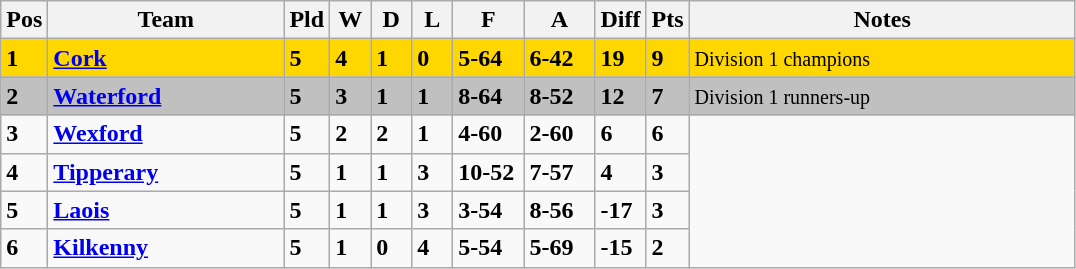<table class="wikitable" style="text-align: centre;">
<tr>
<th width=20>Pos</th>
<th width=150>Team</th>
<th width=20>Pld</th>
<th width=20>W</th>
<th width=20>D</th>
<th width=20>L</th>
<th width=40>F</th>
<th width=40>A</th>
<th width=20>Diff</th>
<th width=20>Pts</th>
<th width=250>Notes</th>
</tr>
<tr style="background:gold;">
<td><strong>1</strong></td>
<td align=left><strong> <a href='#'>Cork</a> </strong></td>
<td><strong>5</strong></td>
<td><strong>4</strong></td>
<td><strong>1</strong></td>
<td><strong>0</strong></td>
<td><strong>5-64</strong></td>
<td><strong>6-42</strong></td>
<td><strong>19</strong></td>
<td><strong>9</strong></td>
<td><small> Division 1 champions</small></td>
</tr>
<tr style="background:silver;">
<td><strong>2</strong></td>
<td align=left><strong> <a href='#'>Waterford</a> </strong></td>
<td><strong>5</strong></td>
<td><strong>3</strong></td>
<td><strong>1</strong></td>
<td><strong>1</strong></td>
<td><strong>8-64</strong></td>
<td><strong>8-52</strong></td>
<td><strong>12</strong></td>
<td><strong>7</strong></td>
<td><small> Division 1 runners-up</small></td>
</tr>
<tr style>
<td><strong>3</strong></td>
<td align=left><strong> <a href='#'>Wexford</a> </strong></td>
<td><strong>5</strong></td>
<td><strong>2</strong></td>
<td><strong>2</strong></td>
<td><strong>1</strong></td>
<td><strong>4-60</strong></td>
<td><strong>2-60</strong></td>
<td><strong>6</strong></td>
<td><strong>6</strong></td>
</tr>
<tr style>
<td><strong>4</strong></td>
<td align=left><strong> <a href='#'>Tipperary</a> </strong></td>
<td><strong>5</strong></td>
<td><strong>1</strong></td>
<td><strong>1</strong></td>
<td><strong>3</strong></td>
<td><strong>10-52</strong></td>
<td><strong>7-57</strong></td>
<td><strong>4</strong></td>
<td><strong>3</strong></td>
</tr>
<tr style>
<td><strong>5</strong></td>
<td align=left><strong> <a href='#'>Laois</a> </strong></td>
<td><strong>5</strong></td>
<td><strong>1</strong></td>
<td><strong>1</strong></td>
<td><strong>3</strong></td>
<td><strong>3-54</strong></td>
<td><strong>8-56</strong></td>
<td><strong>-17</strong></td>
<td><strong>3</strong></td>
</tr>
<tr style>
<td><strong>6</strong></td>
<td align=left><strong> <a href='#'>Kilkenny</a> </strong></td>
<td><strong>5</strong></td>
<td><strong>1</strong></td>
<td><strong>0</strong></td>
<td><strong>4</strong></td>
<td><strong>5-54</strong></td>
<td><strong>5-69</strong></td>
<td><strong>-15</strong></td>
<td><strong>2</strong></td>
</tr>
</table>
